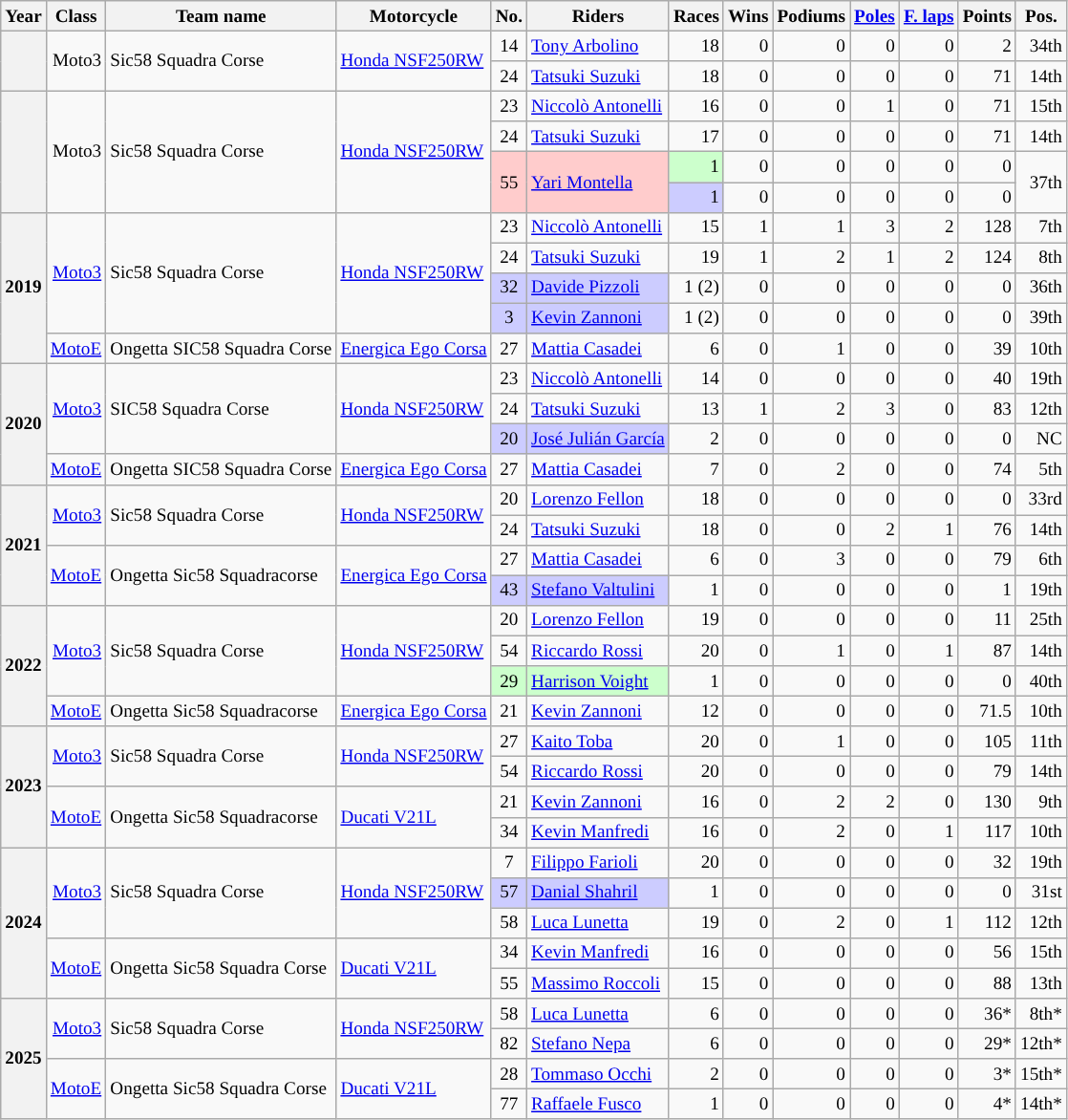<table class="wikitable" style="text-align:right; font-size:80%;">
<tr>
<th scope="col">Year</th>
<th scope="col">Class</th>
<th scope="col">Team name</th>
<th scope="col">Motorcycle</th>
<th scope="col">No.</th>
<th scope="col">Riders</th>
<th scope="col">Races</th>
<th scope="col">Wins</th>
<th scope="col">Podiums</th>
<th scope="col"><a href='#'>Poles</a></th>
<th scope="col"><a href='#'>F. laps</a></th>
<th scope="col">Points</th>
<th scope="col">Pos.</th>
</tr>
<tr>
<th scope="row" rowspan="2"></th>
<td rowspan="2">Moto3</td>
<td style="text-align:left;" rowspan="2">Sic58 Squadra Corse</td>
<td style="text-align:left;" rowspan="2"><a href='#'>Honda NSF250RW</a></td>
<td style="text-align:center;">14</td>
<td style="text-align:left;"> <a href='#'>Tony Arbolino</a></td>
<td>18</td>
<td>0</td>
<td>0</td>
<td>0</td>
<td>0</td>
<td>2</td>
<td>34th</td>
</tr>
<tr>
<td style="text-align:center;">24</td>
<td style="text-align:left;"> <a href='#'>Tatsuki Suzuki</a></td>
<td>18</td>
<td>0</td>
<td>0</td>
<td>0</td>
<td>0</td>
<td>71</td>
<td>14th</td>
</tr>
<tr>
<th scope="row" rowspan="4"></th>
<td rowspan="4">Moto3</td>
<td style="text-align:left;" rowspan="4">Sic58 Squadra Corse</td>
<td style="text-align:left;" rowspan="4"><a href='#'>Honda NSF250RW</a></td>
<td style="text-align:center;">23</td>
<td style="text-align:left;"> <a href='#'>Niccolò Antonelli</a></td>
<td>16</td>
<td>0</td>
<td>0</td>
<td>1</td>
<td>0</td>
<td>71</td>
<td>15th</td>
</tr>
<tr>
<td style="text-align:center;">24</td>
<td style="text-align:left;"> <a href='#'>Tatsuki Suzuki</a></td>
<td>17</td>
<td>0</td>
<td>0</td>
<td>0</td>
<td>0</td>
<td>71</td>
<td>14th</td>
</tr>
<tr>
<td style="background:#FFCCCC; text-align:center;" rowspan="2">55</td>
<td style="background:#FFCCCC; text-align:left;" rowspan="2"> <a href='#'>Yari Montella</a></td>
<td style="background:#CCFFCC;">1</td>
<td>0</td>
<td>0</td>
<td>0</td>
<td>0</td>
<td>0</td>
<td rowspan="2">37th</td>
</tr>
<tr>
<td style="background:#CCCCFF;">1</td>
<td>0</td>
<td>0</td>
<td>0</td>
<td>0</td>
<td>0</td>
</tr>
<tr>
<th scope="row" rowspan="5">2019</th>
<td rowspan="4"><a href='#'>Moto3</a></td>
<td style="text-align:left;" rowspan="4">Sic58 Squadra Corse</td>
<td style="text-align:left;" rowspan="4"><a href='#'>Honda NSF250RW</a></td>
<td style="text-align:center;">23</td>
<td style="text-align:left;"> <a href='#'>Niccolò Antonelli</a></td>
<td>15</td>
<td>1</td>
<td>1</td>
<td>3</td>
<td>2</td>
<td>128</td>
<td>7th</td>
</tr>
<tr>
<td style="text-align:center;">24</td>
<td style="text-align:left;"> <a href='#'>Tatsuki Suzuki</a></td>
<td>19</td>
<td>1</td>
<td>2</td>
<td>1</td>
<td>2</td>
<td>124</td>
<td>8th</td>
</tr>
<tr>
<td style="background:#CCCCFF; text-align:center;">32</td>
<td style="background:#CCCCFF; text-align:left;"> <a href='#'>Davide Pizzoli</a></td>
<td>1 (2)</td>
<td>0</td>
<td>0</td>
<td>0</td>
<td>0</td>
<td>0</td>
<td>36th</td>
</tr>
<tr>
<td style="background:#CCCCFF; text-align:center;">3</td>
<td style="background:#CCCCFF; text-align:left;"> <a href='#'>Kevin Zannoni</a></td>
<td>1 (2)</td>
<td>0</td>
<td>0</td>
<td>0</td>
<td>0</td>
<td>0</td>
<td>39th</td>
</tr>
<tr>
<td><a href='#'>MotoE</a></td>
<td style="text-align:left;">Ongetta SIC58 Squadra Corse</td>
<td style="text-align:left;"><a href='#'>Energica Ego Corsa</a></td>
<td style="text-align:center;">27</td>
<td style="text-align:left;"> <a href='#'>Mattia Casadei</a></td>
<td>6</td>
<td>0</td>
<td>1</td>
<td>0</td>
<td>0</td>
<td>39</td>
<td>10th</td>
</tr>
<tr>
<th scope="row" rowspan="4">2020</th>
<td rowspan="3"><a href='#'>Moto3</a></td>
<td style="text-align:left;" rowspan="3">SIC58 Squadra Corse</td>
<td style="text-align:left;" rowspan="3"><a href='#'>Honda NSF250RW</a></td>
<td style="text-align:center;">23</td>
<td style="text-align:left;"> <a href='#'>Niccolò Antonelli</a></td>
<td>14</td>
<td>0</td>
<td>0</td>
<td>0</td>
<td>0</td>
<td>40</td>
<td>19th</td>
</tr>
<tr>
<td style="text-align:center;">24</td>
<td style="text-align:left;"> <a href='#'>Tatsuki Suzuki</a></td>
<td>13</td>
<td>1</td>
<td>2</td>
<td>3</td>
<td>0</td>
<td>83</td>
<td>12th</td>
</tr>
<tr>
<td style="background:#CCCCFF; text-align:center;">20</td>
<td style="background:#CCCCFF; text-align:left;"> <a href='#'>José Julián García</a></td>
<td>2</td>
<td>0</td>
<td>0</td>
<td>0</td>
<td>0</td>
<td>0</td>
<td>NC</td>
</tr>
<tr>
<td><a href='#'>MotoE</a></td>
<td style="text-align:left;">Ongetta SIC58 Squadra Corse</td>
<td style="text-align:left;"><a href='#'>Energica Ego Corsa</a></td>
<td style="text-align:center;">27</td>
<td style="text-align:left;"> <a href='#'>Mattia Casadei</a></td>
<td>7</td>
<td>0</td>
<td>2</td>
<td>0</td>
<td>0</td>
<td>74</td>
<td>5th</td>
</tr>
<tr>
<th scope="row" rowspan="4">2021</th>
<td rowspan="2"><a href='#'>Moto3</a></td>
<td style="text-align:left;" rowspan="2">Sic58 Squadra Corse</td>
<td style="text-align:left;" rowspan="2"><a href='#'>Honda NSF250RW</a></td>
<td style="text-align:center;">20</td>
<td style="text-align:left;"> <a href='#'>Lorenzo Fellon</a></td>
<td>18</td>
<td>0</td>
<td>0</td>
<td>0</td>
<td>0</td>
<td>0</td>
<td>33rd</td>
</tr>
<tr>
<td style="text-align:center;">24</td>
<td style="text-align:left;"> <a href='#'>Tatsuki Suzuki</a></td>
<td>18</td>
<td>0</td>
<td>0</td>
<td>2</td>
<td>1</td>
<td>76</td>
<td>14th</td>
</tr>
<tr>
<td style="text-align:left;" rowspan="2"><a href='#'>MotoE</a></td>
<td style="text-align:left;" rowspan="2">Ongetta Sic58 Squadracorse</td>
<td style="text-align:left;" rowspan="2"><a href='#'>Energica Ego Corsa</a></td>
<td style="text-align:center;">27</td>
<td style="text-align:left;"> <a href='#'>Mattia Casadei</a></td>
<td>6</td>
<td>0</td>
<td>3</td>
<td>0</td>
<td>0</td>
<td>79</td>
<td>6th</td>
</tr>
<tr>
<td style="background:#CCCCFF; text-align:center;">43</td>
<td style="background:#CCCCFF; text-align:left;"> <a href='#'>Stefano Valtulini</a></td>
<td>1</td>
<td>0</td>
<td>0</td>
<td>0</td>
<td>0</td>
<td>1</td>
<td>19th</td>
</tr>
<tr>
<th scope="row" rowspan="4">2022</th>
<td rowspan="3"><a href='#'>Moto3</a></td>
<td style="text-align:left;" rowspan="3">Sic58 Squadra Corse</td>
<td style="text-align:left;" rowspan="3"><a href='#'>Honda NSF250RW</a></td>
<td style="text-align:center;">20</td>
<td style="text-align:left;"> <a href='#'>Lorenzo Fellon</a></td>
<td>19</td>
<td>0</td>
<td>0</td>
<td>0</td>
<td>0</td>
<td>11</td>
<td>25th</td>
</tr>
<tr>
<td style="text-align:center;">54</td>
<td style="text-align:left;"> <a href='#'>Riccardo Rossi</a></td>
<td>20</td>
<td>0</td>
<td>1</td>
<td>0</td>
<td>1</td>
<td>87</td>
<td>14th</td>
</tr>
<tr>
<td style="background:#CCFFCC; text-align:center;">29</td>
<td style="background:#CCFFCC; text-align:left;"> <a href='#'>Harrison Voight</a></td>
<td>1</td>
<td>0</td>
<td>0</td>
<td>0</td>
<td>0</td>
<td>0</td>
<td>40th</td>
</tr>
<tr>
<td><a href='#'>MotoE</a></td>
<td style="text-align:left;">Ongetta Sic58 Squadracorse</td>
<td style="text-align:left;"><a href='#'>Energica Ego Corsa</a></td>
<td style="text-align:center;">21</td>
<td style="text-align:left;"> <a href='#'>Kevin Zannoni</a></td>
<td>12</td>
<td>0</td>
<td>0</td>
<td>0</td>
<td>0</td>
<td>71.5</td>
<td>10th</td>
</tr>
<tr>
<th scope="row" rowspan="4">2023</th>
<td rowspan="2"><a href='#'>Moto3</a></td>
<td style="text-align:left;" rowspan="2">Sic58 Squadra Corse</td>
<td style="text-align:left;" rowspan="2"><a href='#'>Honda NSF250RW</a></td>
<td style="text-align:center;">27</td>
<td style="text-align:left;"> <a href='#'>Kaito Toba</a></td>
<td>20</td>
<td>0</td>
<td>1</td>
<td>0</td>
<td>0</td>
<td>105</td>
<td>11th</td>
</tr>
<tr>
<td style="text-align:center;">54</td>
<td style="text-align:left;"> <a href='#'>Riccardo Rossi</a></td>
<td>20</td>
<td>0</td>
<td>0</td>
<td>0</td>
<td>0</td>
<td>79</td>
<td>14th</td>
</tr>
<tr>
<td rowspan="2"><a href='#'>MotoE</a></td>
<td style="text-align:left;" rowspan="2">Ongetta Sic58 Squadracorse</td>
<td style="text-align:left;" rowspan="2"><a href='#'>Ducati V21L</a></td>
<td style="text-align:center;">21</td>
<td style="text-align:left;"> <a href='#'>Kevin Zannoni</a></td>
<td>16</td>
<td>0</td>
<td>2</td>
<td>2</td>
<td>0</td>
<td>130</td>
<td>9th</td>
</tr>
<tr>
<td style="text-align:center;">34</td>
<td style="text-align:left;"> <a href='#'>Kevin Manfredi</a></td>
<td>16</td>
<td>0</td>
<td>2</td>
<td>0</td>
<td>1</td>
<td>117</td>
<td>10th</td>
</tr>
<tr>
<th scope="row" rowspan="5">2024</th>
<td rowspan="3"><a href='#'>Moto3</a></td>
<td style="text-align:left;" rowspan="3">Sic58 Squadra Corse</td>
<td style="text-align:left;" rowspan="3"><a href='#'>Honda NSF250RW</a></td>
<td style="text-align:center;">7</td>
<td style="text-align:left;"> <a href='#'>Filippo Farioli</a></td>
<td>20</td>
<td>0</td>
<td>0</td>
<td>0</td>
<td>0</td>
<td>32</td>
<td>19th</td>
</tr>
<tr>
<td style="background:#CCCCFF; text-align:center;">57</td>
<td style="background:#CCCCFF; text-align:left;"> <a href='#'>Danial Shahril</a></td>
<td>1</td>
<td>0</td>
<td>0</td>
<td>0</td>
<td>0</td>
<td>0</td>
<td>31st</td>
</tr>
<tr>
<td style="text-align:center;">58</td>
<td style="text-align:left;"> <a href='#'>Luca Lunetta</a></td>
<td>19</td>
<td>0</td>
<td>2</td>
<td>0</td>
<td>1</td>
<td>112</td>
<td>12th</td>
</tr>
<tr>
<td rowspan="2"><a href='#'>MotoE</a></td>
<td style="text-align:left;" rowspan="2">Ongetta Sic58 Squadra Corse</td>
<td style="text-align:left;" rowspan="2"><a href='#'>Ducati V21L</a></td>
<td style="text-align:center;">34</td>
<td style="text-align:left;"> <a href='#'>Kevin Manfredi</a></td>
<td>16</td>
<td>0</td>
<td>0</td>
<td>0</td>
<td>0</td>
<td>56</td>
<td>15th</td>
</tr>
<tr>
<td style="text-align:center;">55</td>
<td style="text-align:left;"> <a href='#'>Massimo Roccoli</a></td>
<td>15</td>
<td>0</td>
<td>0</td>
<td>0</td>
<td>0</td>
<td>88</td>
<td>13th</td>
</tr>
<tr>
<th scope="row" rowspan="4">2025</th>
<td rowspan="2"><a href='#'>Moto3</a></td>
<td style="text-align:left;" rowspan="2">Sic58 Squadra Corse</td>
<td style="text-align:left;" rowspan="2"><a href='#'>Honda NSF250RW</a></td>
<td style="text-align:center;">58</td>
<td style="text-align:left;"> <a href='#'>Luca Lunetta</a></td>
<td>6</td>
<td>0</td>
<td>0</td>
<td>0</td>
<td>0</td>
<td>36*</td>
<td>8th*</td>
</tr>
<tr>
<td style="text-align:center;">82</td>
<td style="text-align:left;"> <a href='#'>Stefano Nepa</a></td>
<td>6</td>
<td>0</td>
<td>0</td>
<td>0</td>
<td>0</td>
<td>29*</td>
<td>12th*</td>
</tr>
<tr>
<td rowspan="2"><a href='#'>MotoE</a></td>
<td style="text-align:left;" rowspan="2">Ongetta Sic58 Squadra Corse</td>
<td style="text-align:left;" rowspan="2"><a href='#'>Ducati V21L</a></td>
<td style="text-align:center;">28</td>
<td style="text-align:left;"> <a href='#'>Tommaso Occhi</a></td>
<td>2</td>
<td>0</td>
<td>0</td>
<td>0</td>
<td>0</td>
<td>3*</td>
<td>15th*</td>
</tr>
<tr>
<td style="text-align:center;">77</td>
<td style="text-align:left;"> <a href='#'>Raffaele Fusco</a></td>
<td>1</td>
<td>0</td>
<td>0</td>
<td>0</td>
<td>0</td>
<td>4*</td>
<td>14th*</td>
</tr>
</table>
